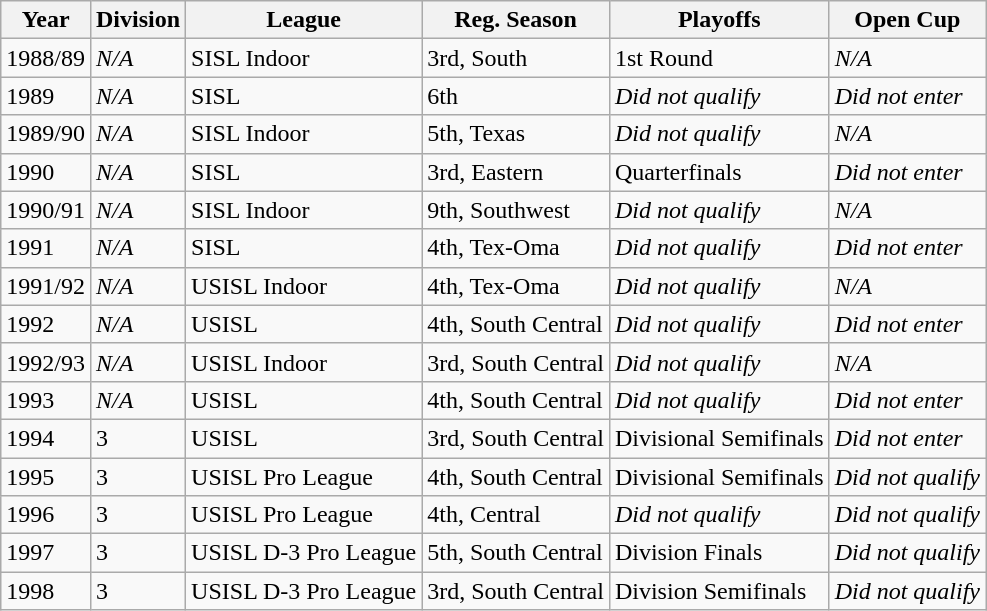<table class="wikitable">
<tr>
<th>Year</th>
<th>Division</th>
<th>League</th>
<th>Reg. Season</th>
<th>Playoffs</th>
<th>Open Cup</th>
</tr>
<tr>
<td>1988/89</td>
<td><em>N/A</em></td>
<td>SISL Indoor</td>
<td>3rd, South</td>
<td>1st Round</td>
<td><em>N/A</em></td>
</tr>
<tr>
<td>1989</td>
<td><em>N/A</em></td>
<td>SISL</td>
<td>6th</td>
<td><em>Did not qualify</em></td>
<td><em>Did not enter</em></td>
</tr>
<tr>
<td>1989/90</td>
<td><em>N/A</em></td>
<td>SISL Indoor</td>
<td>5th, Texas</td>
<td><em>Did not qualify</em></td>
<td><em>N/A</em></td>
</tr>
<tr>
<td>1990</td>
<td><em>N/A</em></td>
<td>SISL</td>
<td>3rd, Eastern</td>
<td>Quarterfinals</td>
<td><em>Did not enter</em></td>
</tr>
<tr>
<td>1990/91</td>
<td><em>N/A</em></td>
<td>SISL Indoor</td>
<td>9th, Southwest</td>
<td><em>Did not qualify</em></td>
<td><em>N/A</em></td>
</tr>
<tr>
<td>1991</td>
<td><em>N/A</em></td>
<td>SISL</td>
<td>4th, Tex-Oma</td>
<td><em>Did not qualify</em></td>
<td><em>Did not enter</em></td>
</tr>
<tr>
<td>1991/92</td>
<td><em>N/A</em></td>
<td>USISL Indoor</td>
<td>4th, Tex-Oma</td>
<td><em>Did not qualify</em></td>
<td><em>N/A</em></td>
</tr>
<tr>
<td>1992</td>
<td><em>N/A</em></td>
<td>USISL</td>
<td>4th, South Central</td>
<td><em>Did not qualify</em></td>
<td><em>Did not enter</em></td>
</tr>
<tr>
<td>1992/93</td>
<td><em>N/A</em></td>
<td>USISL Indoor</td>
<td>3rd, South Central</td>
<td><em>Did not qualify</em></td>
<td><em>N/A</em></td>
</tr>
<tr>
<td>1993</td>
<td><em>N/A</em></td>
<td>USISL</td>
<td>4th, South Central</td>
<td><em>Did not qualify</em></td>
<td><em>Did not enter</em></td>
</tr>
<tr>
<td>1994</td>
<td>3</td>
<td>USISL</td>
<td>3rd, South Central</td>
<td>Divisional Semifinals</td>
<td><em>Did not enter</em></td>
</tr>
<tr>
<td>1995</td>
<td>3</td>
<td>USISL Pro League</td>
<td>4th, South Central</td>
<td>Divisional Semifinals</td>
<td><em>Did not qualify</em></td>
</tr>
<tr>
<td>1996</td>
<td>3</td>
<td>USISL Pro League</td>
<td>4th, Central</td>
<td><em>Did not qualify</em></td>
<td><em>Did not qualify</em></td>
</tr>
<tr>
<td>1997</td>
<td>3</td>
<td>USISL D-3 Pro League</td>
<td>5th, South Central</td>
<td>Division Finals</td>
<td><em>Did not qualify</em></td>
</tr>
<tr>
<td>1998</td>
<td>3</td>
<td>USISL D-3 Pro League</td>
<td>3rd, South Central</td>
<td>Division Semifinals</td>
<td><em>Did not qualify</em></td>
</tr>
</table>
